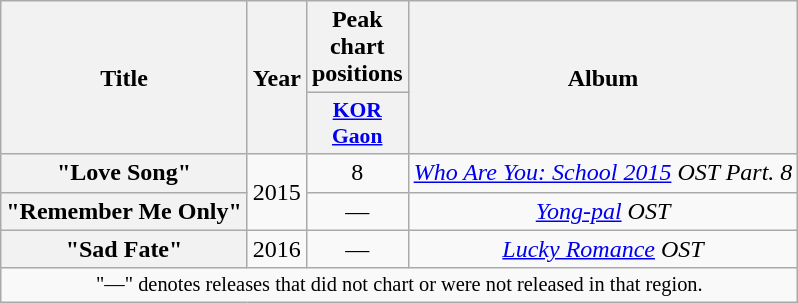<table class="wikitable plainrowheaders" style="text-align:center">
<tr>
<th scope="col" rowspan="2">Title</th>
<th scope="col" rowspan="2">Year</th>
<th scope="col">Peak chart positions</th>
<th scope="col" rowspan="2">Album</th>
</tr>
<tr>
<th scope="col" style="font-size:90%; width:3em"><a href='#'>KOR<br>Gaon</a><br></th>
</tr>
<tr>
<th scope="row">"Love Song"<br></th>
<td rowspan="2">2015</td>
<td>8</td>
<td><em><a href='#'>Who Are You: School 2015</a> OST Part. 8</em></td>
</tr>
<tr>
<th scope="row">"Remember Me Only"</th>
<td>—</td>
<td><em><a href='#'>Yong-pal</a> OST</em></td>
</tr>
<tr>
<th scope="row">"Sad Fate"</th>
<td>2016</td>
<td>—</td>
<td><em><a href='#'>Lucky Romance</a> OST</em></td>
</tr>
<tr>
<td colspan="6" style="font-size:85%">"—" denotes releases that did not chart or were not released in that region.</td>
</tr>
</table>
